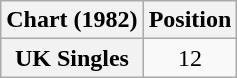<table class="wikitable sortable plainrowheaders" style="text-align:center">
<tr>
<th>Chart (1982)</th>
<th>Position</th>
</tr>
<tr>
<th scope="row">UK Singles</th>
<td>12</td>
</tr>
</table>
